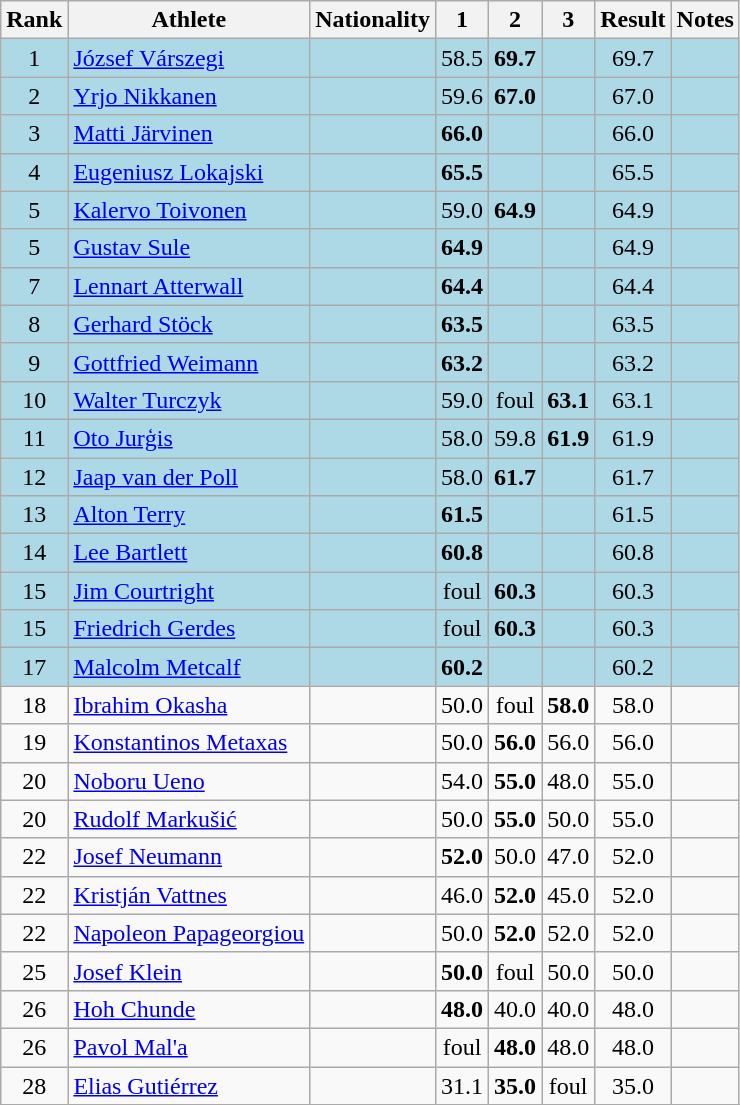<table class="wikitable sortable" style="text-align:center">
<tr>
<th>Rank</th>
<th>Athlete</th>
<th>Nationality</th>
<th>1</th>
<th>2</th>
<th>3</th>
<th>Result</th>
<th>Notes</th>
</tr>
<tr bgcolor=lightblue>
<td>1</td>
<td align=left><a href='#'>József Várszegi</a></td>
<td align=left></td>
<td>58.5</td>
<td><strong>69.7</strong></td>
<td></td>
<td>69.7</td>
<td></td>
</tr>
<tr bgcolor=lightblue>
<td>2</td>
<td align=left><a href='#'>Yrjo Nikkanen</a></td>
<td align=left></td>
<td>59.6</td>
<td><strong>67.0</strong></td>
<td></td>
<td>67.0</td>
<td></td>
</tr>
<tr bgcolor=lightblue>
<td>3</td>
<td align=left><a href='#'>Matti Järvinen</a></td>
<td align=left></td>
<td><strong>66.0</strong></td>
<td></td>
<td></td>
<td>66.0</td>
<td></td>
</tr>
<tr bgcolor=lightblue>
<td>4</td>
<td align=left><a href='#'>Eugeniusz Lokajski</a></td>
<td align=left></td>
<td><strong>65.5</strong></td>
<td></td>
<td></td>
<td>65.5</td>
<td></td>
</tr>
<tr bgcolor=lightblue>
<td>5</td>
<td align=left><a href='#'>Kalervo Toivonen</a></td>
<td align=left></td>
<td>59.0</td>
<td><strong>64.9</strong></td>
<td></td>
<td>64.9</td>
<td></td>
</tr>
<tr bgcolor=lightblue>
<td>5</td>
<td align=left><a href='#'>Gustav Sule</a></td>
<td align=left></td>
<td><strong>64.9</strong></td>
<td></td>
<td></td>
<td>64.9</td>
<td></td>
</tr>
<tr bgcolor=lightblue>
<td>7</td>
<td align=left><a href='#'>Lennart Atterwall</a></td>
<td align=left></td>
<td><strong>64.4</strong></td>
<td></td>
<td></td>
<td>64.4</td>
<td></td>
</tr>
<tr bgcolor=lightblue>
<td>8</td>
<td align=left><a href='#'>Gerhard Stöck</a></td>
<td align=left></td>
<td><strong>63.5</strong></td>
<td></td>
<td></td>
<td>63.5</td>
<td></td>
</tr>
<tr bgcolor=lightblue>
<td>9</td>
<td align=left><a href='#'>Gottfried Weimann</a></td>
<td align=left></td>
<td><strong>63.2</strong></td>
<td></td>
<td></td>
<td>63.2</td>
<td></td>
</tr>
<tr bgcolor=lightblue>
<td>10</td>
<td align=left><a href='#'>Walter Turczyk</a></td>
<td align=left></td>
<td>59.0</td>
<td>foul</td>
<td><strong>63.1</strong></td>
<td>63.1</td>
<td></td>
</tr>
<tr bgcolor=lightblue>
<td>11</td>
<td align=left><a href='#'>Oto Jurģis</a></td>
<td align=left></td>
<td>58.0</td>
<td>59.8</td>
<td><strong>61.9</strong></td>
<td>61.9</td>
<td></td>
</tr>
<tr bgcolor=lightblue>
<td>12</td>
<td align=left><a href='#'>Jaap van der Poll</a></td>
<td align=left></td>
<td>58.0</td>
<td><strong>61.7</strong></td>
<td></td>
<td>61.7</td>
<td></td>
</tr>
<tr bgcolor=lightblue>
<td>13</td>
<td align=left><a href='#'>Alton Terry</a></td>
<td align=left></td>
<td><strong>61.5</strong></td>
<td></td>
<td></td>
<td>61.5</td>
<td></td>
</tr>
<tr bgcolor=lightblue>
<td>14</td>
<td align=left><a href='#'>Lee Bartlett</a></td>
<td align=left></td>
<td><strong>60.8</strong></td>
<td></td>
<td></td>
<td>60.8</td>
<td></td>
</tr>
<tr bgcolor=lightblue>
<td>15</td>
<td align=left><a href='#'>Jim Courtright</a></td>
<td align=left></td>
<td>foul</td>
<td><strong>60.3</strong></td>
<td></td>
<td>60.3</td>
<td></td>
</tr>
<tr bgcolor=lightblue>
<td>15</td>
<td align=left><a href='#'>Friedrich Gerdes</a></td>
<td align=left></td>
<td>foul</td>
<td><strong>60.3</strong></td>
<td></td>
<td>60.3</td>
<td></td>
</tr>
<tr bgcolor=lightblue>
<td>17</td>
<td align=left><a href='#'>Malcolm Metcalf</a></td>
<td align=left></td>
<td><strong>60.2</strong></td>
<td></td>
<td></td>
<td>60.2</td>
<td></td>
</tr>
<tr>
<td>18</td>
<td align=left><a href='#'>Ibrahim Okasha</a></td>
<td align=left></td>
<td>50.0</td>
<td>foul</td>
<td><strong>58.0</strong></td>
<td>58.0</td>
<td></td>
</tr>
<tr>
<td>19</td>
<td align=left><a href='#'>Konstantinos Metaxas</a></td>
<td align=left></td>
<td>50.0</td>
<td><strong>56.0</strong></td>
<td>56.0</td>
<td>56.0</td>
<td></td>
</tr>
<tr>
<td>20</td>
<td align=left><a href='#'>Noboru Ueno</a></td>
<td align=left></td>
<td>54.0</td>
<td><strong>55.0</strong></td>
<td>48.0</td>
<td>55.0</td>
<td></td>
</tr>
<tr>
<td>20</td>
<td align=left><a href='#'>Rudolf Markušić</a></td>
<td align=left></td>
<td>50.0</td>
<td><strong>55.0</strong></td>
<td>50.0</td>
<td>55.0</td>
<td></td>
</tr>
<tr>
<td>22</td>
<td align=left><a href='#'>Josef Neumann</a></td>
<td align=left></td>
<td><strong>52.0</strong></td>
<td>50.0</td>
<td>47.0</td>
<td>52.0</td>
<td></td>
</tr>
<tr>
<td>22</td>
<td align=left><a href='#'>Kristján Vattnes</a></td>
<td align=left></td>
<td>46.0</td>
<td><strong>52.0</strong></td>
<td>45.0</td>
<td>52.0</td>
<td></td>
</tr>
<tr>
<td>22</td>
<td align=left><a href='#'>Napoleon Papageorgiou</a></td>
<td align=left></td>
<td>50.0</td>
<td><strong>52.0</strong></td>
<td>52.0</td>
<td>52.0</td>
<td></td>
</tr>
<tr>
<td>25</td>
<td align=left><a href='#'>Josef Klein</a></td>
<td align=left></td>
<td><strong>50.0</strong></td>
<td>foul</td>
<td>50.0</td>
<td>50.0</td>
<td></td>
</tr>
<tr>
<td>26</td>
<td align=left><a href='#'>Hoh Chunde</a></td>
<td align=left></td>
<td><strong>48.0</strong></td>
<td>40.0</td>
<td>40.0</td>
<td>48.0</td>
<td></td>
</tr>
<tr>
<td>26</td>
<td align=left><a href='#'>Pavol Mal'a</a></td>
<td align=left></td>
<td>foul</td>
<td><strong>48.0</strong></td>
<td>48.0</td>
<td>48.0</td>
<td></td>
</tr>
<tr>
<td>28</td>
<td align=left><a href='#'>Elias Gutiérrez</a></td>
<td align=left></td>
<td>31.1</td>
<td><strong>35.0</strong></td>
<td>foul</td>
<td>35.0</td>
<td></td>
</tr>
<tr>
</tr>
</table>
